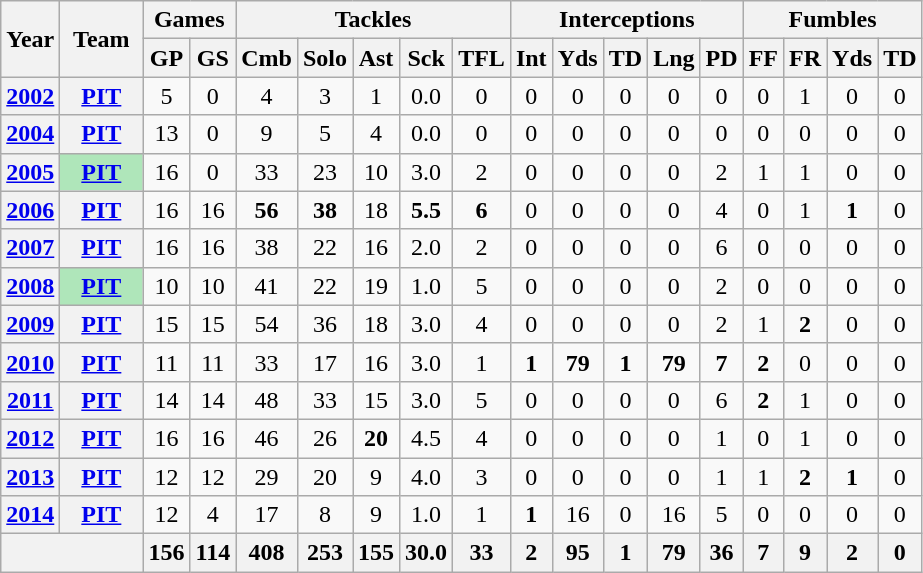<table class="wikitable" style="text-align:center">
<tr>
<th rowspan="2">Year</th>
<th rowspan="2">Team</th>
<th colspan="2">Games</th>
<th colspan="5">Tackles</th>
<th colspan="5">Interceptions</th>
<th colspan="4">Fumbles</th>
</tr>
<tr>
<th>GP</th>
<th>GS</th>
<th>Cmb</th>
<th>Solo</th>
<th>Ast</th>
<th>Sck</th>
<th>TFL</th>
<th>Int</th>
<th>Yds</th>
<th>TD</th>
<th>Lng</th>
<th>PD</th>
<th>FF</th>
<th>FR</th>
<th>Yds</th>
<th>TD</th>
</tr>
<tr>
<th><a href='#'>2002</a></th>
<th><a href='#'>PIT</a></th>
<td>5</td>
<td>0</td>
<td>4</td>
<td>3</td>
<td>1</td>
<td>0.0</td>
<td>0</td>
<td>0</td>
<td>0</td>
<td>0</td>
<td>0</td>
<td>0</td>
<td>0</td>
<td>1</td>
<td>0</td>
<td>0</td>
</tr>
<tr>
<th><a href='#'>2004</a></th>
<th><a href='#'>PIT</a></th>
<td>13</td>
<td>0</td>
<td>9</td>
<td>5</td>
<td>4</td>
<td>0.0</td>
<td>0</td>
<td>0</td>
<td>0</td>
<td>0</td>
<td>0</td>
<td>0</td>
<td>0</td>
<td>0</td>
<td>0</td>
<td>0</td>
</tr>
<tr>
<th><a href='#'>2005</a></th>
<th style="background:#afe6ba; width:3em;"><a href='#'>PIT</a></th>
<td>16</td>
<td>0</td>
<td>33</td>
<td>23</td>
<td>10</td>
<td>3.0</td>
<td>2</td>
<td>0</td>
<td>0</td>
<td>0</td>
<td>0</td>
<td>2</td>
<td>1</td>
<td>1</td>
<td>0</td>
<td>0</td>
</tr>
<tr>
<th><a href='#'>2006</a></th>
<th><a href='#'>PIT</a></th>
<td>16</td>
<td>16</td>
<td><strong>56</strong></td>
<td><strong>38</strong></td>
<td>18</td>
<td><strong>5.5</strong></td>
<td><strong>6</strong></td>
<td>0</td>
<td>0</td>
<td>0</td>
<td>0</td>
<td>4</td>
<td>0</td>
<td>1</td>
<td><strong>1</strong></td>
<td>0</td>
</tr>
<tr>
<th><a href='#'>2007</a></th>
<th><a href='#'>PIT</a></th>
<td>16</td>
<td>16</td>
<td>38</td>
<td>22</td>
<td>16</td>
<td>2.0</td>
<td>2</td>
<td>0</td>
<td>0</td>
<td>0</td>
<td>0</td>
<td>6</td>
<td>0</td>
<td>0</td>
<td>0</td>
<td>0</td>
</tr>
<tr>
<th><a href='#'>2008</a></th>
<th style="background:#afe6ba; width:3em;"><a href='#'>PIT</a></th>
<td>10</td>
<td>10</td>
<td>41</td>
<td>22</td>
<td>19</td>
<td>1.0</td>
<td>5</td>
<td>0</td>
<td>0</td>
<td>0</td>
<td>0</td>
<td>2</td>
<td>0</td>
<td>0</td>
<td>0</td>
<td>0</td>
</tr>
<tr>
<th><a href='#'>2009</a></th>
<th><a href='#'>PIT</a></th>
<td>15</td>
<td>15</td>
<td>54</td>
<td>36</td>
<td>18</td>
<td>3.0</td>
<td>4</td>
<td>0</td>
<td>0</td>
<td>0</td>
<td>0</td>
<td>2</td>
<td>1</td>
<td><strong>2</strong></td>
<td>0</td>
<td>0</td>
</tr>
<tr>
<th><a href='#'>2010</a></th>
<th><a href='#'>PIT</a></th>
<td>11</td>
<td>11</td>
<td>33</td>
<td>17</td>
<td>16</td>
<td>3.0</td>
<td>1</td>
<td><strong>1</strong></td>
<td><strong>79</strong></td>
<td><strong>1</strong></td>
<td><strong>79</strong></td>
<td><strong>7</strong></td>
<td><strong>2</strong></td>
<td>0</td>
<td>0</td>
<td>0</td>
</tr>
<tr>
<th><a href='#'>2011</a></th>
<th><a href='#'>PIT</a></th>
<td>14</td>
<td>14</td>
<td>48</td>
<td>33</td>
<td>15</td>
<td>3.0</td>
<td>5</td>
<td>0</td>
<td>0</td>
<td>0</td>
<td>0</td>
<td>6</td>
<td><strong>2</strong></td>
<td>1</td>
<td>0</td>
<td>0</td>
</tr>
<tr>
<th><a href='#'>2012</a></th>
<th><a href='#'>PIT</a></th>
<td>16</td>
<td>16</td>
<td>46</td>
<td>26</td>
<td><strong>20</strong></td>
<td>4.5</td>
<td>4</td>
<td>0</td>
<td>0</td>
<td>0</td>
<td>0</td>
<td>1</td>
<td>0</td>
<td>1</td>
<td>0</td>
<td>0</td>
</tr>
<tr>
<th><a href='#'>2013</a></th>
<th><a href='#'>PIT</a></th>
<td>12</td>
<td>12</td>
<td>29</td>
<td>20</td>
<td>9</td>
<td>4.0</td>
<td>3</td>
<td>0</td>
<td>0</td>
<td>0</td>
<td>0</td>
<td>1</td>
<td>1</td>
<td><strong>2</strong></td>
<td><strong>1</strong></td>
<td>0</td>
</tr>
<tr>
<th><a href='#'>2014</a></th>
<th><a href='#'>PIT</a></th>
<td>12</td>
<td>4</td>
<td>17</td>
<td>8</td>
<td>9</td>
<td>1.0</td>
<td>1</td>
<td><strong>1</strong></td>
<td>16</td>
<td>0</td>
<td>16</td>
<td>5</td>
<td>0</td>
<td>0</td>
<td>0</td>
<td>0</td>
</tr>
<tr>
<th colspan="2"></th>
<th>156</th>
<th>114</th>
<th>408</th>
<th>253</th>
<th>155</th>
<th>30.0</th>
<th>33</th>
<th>2</th>
<th>95</th>
<th>1</th>
<th>79</th>
<th>36</th>
<th>7</th>
<th>9</th>
<th>2</th>
<th>0</th>
</tr>
</table>
